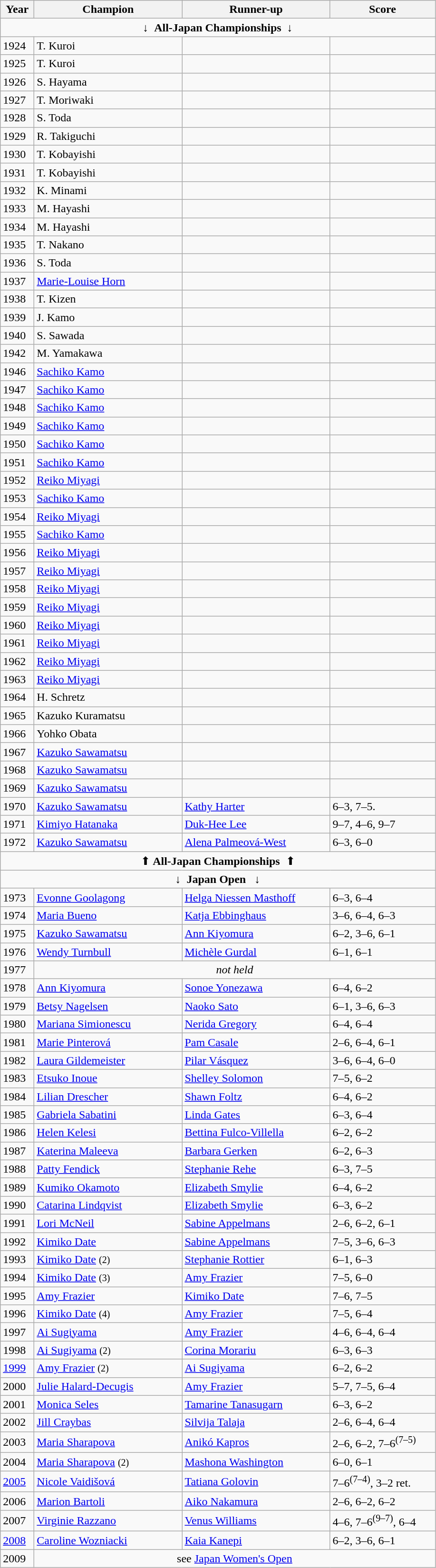<table class=wikitable>
<tr>
<th style="width:40px">Year</th>
<th style="width:200px">Champion</th>
<th style="width:200px">Runner-up</th>
<th style="width:140px" class="unsortable">Score</th>
</tr>
<tr>
<td colspan=5 align=center>↓  <strong>All-Japan Championships</strong>  ↓</td>
</tr>
<tr>
<td>1924</td>
<td>  T. Kuroi</td>
<td></td>
<td></td>
</tr>
<tr>
<td>1925</td>
<td>  T. Kuroi</td>
<td></td>
<td></td>
</tr>
<tr>
<td>1926</td>
<td>  S. Hayama</td>
<td></td>
<td></td>
</tr>
<tr>
<td>1927</td>
<td>  T. Moriwaki</td>
<td></td>
<td></td>
</tr>
<tr>
<td>1928</td>
<td>  S. Toda</td>
<td></td>
<td></td>
</tr>
<tr>
<td>1929</td>
<td>  R. Takiguchi</td>
<td></td>
<td></td>
</tr>
<tr>
<td>1930</td>
<td>  T. Kobayishi</td>
<td></td>
<td></td>
</tr>
<tr>
<td>1931</td>
<td>  T. Kobayishi</td>
<td></td>
<td></td>
</tr>
<tr>
<td>1932</td>
<td>  K. Minami</td>
<td></td>
<td></td>
</tr>
<tr>
<td>1933</td>
<td>  M. Hayashi</td>
<td></td>
<td></td>
</tr>
<tr>
<td>1934</td>
<td>  M. Hayashi</td>
<td></td>
<td></td>
</tr>
<tr>
<td>1935</td>
<td>  T. Nakano</td>
<td></td>
<td></td>
</tr>
<tr>
<td>1936</td>
<td>  S. Toda</td>
<td></td>
<td></td>
</tr>
<tr>
<td>1937</td>
<td>  <a href='#'>Marie-Louise Horn</a></td>
<td></td>
<td></td>
</tr>
<tr>
<td>1938</td>
<td>  T. Kizen</td>
<td></td>
<td></td>
</tr>
<tr>
<td>1939</td>
<td>  J. Kamo</td>
<td></td>
<td></td>
</tr>
<tr>
<td>1940</td>
<td>  S. Sawada</td>
<td></td>
<td></td>
</tr>
<tr>
<td>1942</td>
<td>  M. Yamakawa</td>
<td></td>
<td></td>
</tr>
<tr>
<td>1946</td>
<td>  <a href='#'>Sachiko Kamo</a></td>
<td></td>
<td></td>
</tr>
<tr>
<td>1947</td>
<td>  <a href='#'>Sachiko Kamo</a></td>
<td></td>
<td></td>
</tr>
<tr>
<td>1948</td>
<td>  <a href='#'>Sachiko Kamo</a></td>
<td></td>
<td></td>
</tr>
<tr>
<td>1949</td>
<td>  <a href='#'>Sachiko Kamo</a></td>
<td></td>
<td></td>
</tr>
<tr>
<td>1950</td>
<td>  <a href='#'>Sachiko Kamo</a></td>
<td></td>
<td></td>
</tr>
<tr>
<td>1951</td>
<td>  <a href='#'>Sachiko Kamo</a></td>
<td></td>
<td></td>
</tr>
<tr>
<td>1952</td>
<td>  <a href='#'>Reiko Miyagi</a></td>
<td></td>
<td></td>
</tr>
<tr>
<td>1953</td>
<td>  <a href='#'>Sachiko Kamo</a></td>
<td></td>
<td></td>
</tr>
<tr>
<td>1954</td>
<td>  <a href='#'>Reiko Miyagi</a></td>
<td></td>
<td></td>
</tr>
<tr>
<td>1955</td>
<td>  <a href='#'>Sachiko Kamo</a></td>
<td></td>
<td></td>
</tr>
<tr>
<td>1956</td>
<td>  <a href='#'>Reiko Miyagi</a></td>
<td></td>
<td></td>
</tr>
<tr>
<td>1957</td>
<td>  <a href='#'>Reiko Miyagi</a></td>
<td></td>
<td></td>
</tr>
<tr>
<td>1958</td>
<td>  <a href='#'>Reiko Miyagi</a></td>
<td></td>
<td></td>
</tr>
<tr>
<td>1959</td>
<td>  <a href='#'>Reiko Miyagi</a></td>
<td></td>
<td></td>
</tr>
<tr>
<td>1960</td>
<td>  <a href='#'>Reiko Miyagi</a></td>
<td></td>
<td></td>
</tr>
<tr>
<td>1961</td>
<td>  <a href='#'>Reiko Miyagi</a></td>
<td></td>
<td></td>
</tr>
<tr>
<td>1962</td>
<td>  <a href='#'>Reiko Miyagi</a></td>
<td></td>
<td></td>
</tr>
<tr>
<td>1963</td>
<td>  <a href='#'>Reiko Miyagi</a></td>
<td></td>
<td></td>
</tr>
<tr>
<td>1964</td>
<td>  H. Schretz</td>
<td></td>
<td></td>
</tr>
<tr>
<td>1965</td>
<td>  Kazuko Kuramatsu</td>
<td></td>
<td></td>
</tr>
<tr>
<td>1966</td>
<td>  Yohko Obata</td>
<td></td>
<td></td>
</tr>
<tr>
<td>1967</td>
<td>  <a href='#'>Kazuko Sawamatsu</a></td>
<td></td>
<td></td>
</tr>
<tr>
<td>1968</td>
<td>  <a href='#'>Kazuko Sawamatsu</a></td>
<td></td>
<td></td>
</tr>
<tr>
<td>1969</td>
<td>  <a href='#'>Kazuko Sawamatsu</a></td>
<td></td>
<td></td>
</tr>
<tr>
<td>1970</td>
<td> <a href='#'>Kazuko Sawamatsu</a></td>
<td> <a href='#'>Kathy Harter</a></td>
<td>6–3, 7–5.</td>
</tr>
<tr>
<td>1971</td>
<td> <a href='#'>Kimiyo Hatanaka</a></td>
<td> <a href='#'>Duk-Hee Lee</a></td>
<td>9–7, 4–6, 9–7</td>
</tr>
<tr>
<td>1972</td>
<td> <a href='#'>Kazuko Sawamatsu</a></td>
<td> <a href='#'>Alena Palmeová-West</a></td>
<td>6–3, 6–0</td>
</tr>
<tr>
<td colspan=5 align=center>⬆  <strong>All-Japan Championships</strong>  ⬆</td>
</tr>
<tr>
<td colspan=5 align=center>↓  <strong>Japan Open</strong>   ↓</td>
</tr>
<tr>
<td>1973</td>
<td> <a href='#'>Evonne Goolagong</a></td>
<td> <a href='#'>Helga Niessen Masthoff</a></td>
<td>6–3, 6–4</td>
</tr>
<tr>
<td>1974</td>
<td> <a href='#'>Maria Bueno</a></td>
<td> <a href='#'>Katja Ebbinghaus</a></td>
<td>3–6, 6–4,  6–3</td>
</tr>
<tr>
<td>1975</td>
<td> <a href='#'>Kazuko Sawamatsu</a></td>
<td> <a href='#'>Ann Kiyomura</a></td>
<td>6–2, 3–6, 6–1</td>
</tr>
<tr>
<td>1976</td>
<td> <a href='#'>Wendy Turnbull</a></td>
<td> <a href='#'>Michèle Gurdal</a></td>
<td>6–1, 6–1</td>
</tr>
<tr>
<td>1977</td>
<td colspan=4 align=center><em>not held</em></td>
</tr>
<tr>
<td>1978</td>
<td> <a href='#'>Ann Kiyomura</a></td>
<td> <a href='#'>Sonoe Yonezawa</a></td>
<td>6–4, 6–2</td>
</tr>
<tr>
<td>1979</td>
<td> <a href='#'>Betsy Nagelsen</a></td>
<td> <a href='#'>Naoko Sato</a></td>
<td>6–1, 3–6, 6–3</td>
</tr>
<tr>
<td>1980</td>
<td> <a href='#'>Mariana Simionescu</a></td>
<td> <a href='#'>Nerida Gregory</a></td>
<td>6–4, 6–4</td>
</tr>
<tr>
<td>1981</td>
<td> <a href='#'>Marie Pinterová</a></td>
<td> <a href='#'>Pam Casale</a></td>
<td>2–6, 6–4, 6–1</td>
</tr>
<tr>
<td>1982</td>
<td> <a href='#'>Laura Gildemeister</a></td>
<td> <a href='#'>Pilar Vásquez</a></td>
<td>3–6, 6–4, 6–0</td>
</tr>
<tr>
<td>1983</td>
<td> <a href='#'>Etsuko Inoue</a></td>
<td> <a href='#'>Shelley Solomon</a></td>
<td>7–5, 6–2</td>
</tr>
<tr>
<td>1984</td>
<td> <a href='#'>Lilian Drescher</a></td>
<td> <a href='#'>Shawn Foltz</a></td>
<td>6–4, 6–2</td>
</tr>
<tr>
<td>1985</td>
<td> <a href='#'>Gabriela Sabatini</a></td>
<td> <a href='#'>Linda Gates</a></td>
<td>6–3, 6–4</td>
</tr>
<tr>
<td>1986</td>
<td> <a href='#'>Helen Kelesi</a></td>
<td> <a href='#'>Bettina Fulco-Villella</a></td>
<td>6–2, 6–2</td>
</tr>
<tr>
<td>1987</td>
<td> <a href='#'>Katerina Maleeva</a></td>
<td> <a href='#'>Barbara Gerken</a></td>
<td>6–2, 6–3</td>
</tr>
<tr>
<td>1988</td>
<td> <a href='#'>Patty Fendick</a></td>
<td> <a href='#'>Stephanie Rehe</a></td>
<td>6–3, 7–5</td>
</tr>
<tr>
<td>1989</td>
<td> <a href='#'>Kumiko Okamoto</a></td>
<td> <a href='#'>Elizabeth Smylie</a></td>
<td>6–4, 6–2</td>
</tr>
<tr>
<td>1990</td>
<td> <a href='#'>Catarina Lindqvist</a></td>
<td> <a href='#'>Elizabeth Smylie</a></td>
<td>6–3, 6–2</td>
</tr>
<tr>
<td>1991</td>
<td> <a href='#'>Lori McNeil</a></td>
<td> <a href='#'>Sabine Appelmans</a></td>
<td>2–6, 6–2, 6–1</td>
</tr>
<tr>
<td>1992</td>
<td> <a href='#'>Kimiko Date</a></td>
<td> <a href='#'>Sabine Appelmans</a></td>
<td>7–5, 3–6, 6–3</td>
</tr>
<tr>
<td>1993</td>
<td> <a href='#'>Kimiko Date</a> <small> (2) </small></td>
<td> <a href='#'>Stephanie Rottier</a></td>
<td>6–1, 6–3</td>
</tr>
<tr>
<td>1994</td>
<td> <a href='#'>Kimiko Date</a> <small> (3) </small></td>
<td> <a href='#'>Amy Frazier</a></td>
<td>7–5, 6–0</td>
</tr>
<tr>
<td>1995</td>
<td> <a href='#'>Amy Frazier</a></td>
<td> <a href='#'>Kimiko Date</a></td>
<td>7–6, 7–5</td>
</tr>
<tr>
<td>1996</td>
<td> <a href='#'>Kimiko Date</a> <small> (4) </small></td>
<td> <a href='#'>Amy Frazier</a></td>
<td>7–5, 6–4</td>
</tr>
<tr>
<td>1997</td>
<td> <a href='#'>Ai Sugiyama</a></td>
<td> <a href='#'>Amy Frazier</a></td>
<td>4–6, 6–4, 6–4</td>
</tr>
<tr>
<td>1998</td>
<td> <a href='#'>Ai Sugiyama</a> <small> (2) </small></td>
<td> <a href='#'>Corina Morariu</a></td>
<td>6–3, 6–3</td>
</tr>
<tr>
<td><a href='#'>1999</a></td>
<td> <a href='#'>Amy Frazier</a> <small> (2) </small></td>
<td> <a href='#'>Ai Sugiyama</a></td>
<td>6–2, 6–2</td>
</tr>
<tr>
<td>2000</td>
<td> <a href='#'>Julie Halard-Decugis</a></td>
<td> <a href='#'>Amy Frazier</a></td>
<td>5–7, 7–5, 6–4</td>
</tr>
<tr>
<td>2001</td>
<td> <a href='#'>Monica Seles</a></td>
<td> <a href='#'>Tamarine Tanasugarn</a></td>
<td>6–3, 6–2</td>
</tr>
<tr>
<td>2002</td>
<td> <a href='#'>Jill Craybas</a></td>
<td> <a href='#'>Silvija Talaja</a></td>
<td>2–6, 6–4, 6–4</td>
</tr>
<tr>
<td>2003</td>
<td> <a href='#'>Maria Sharapova</a></td>
<td> <a href='#'>Anikó Kapros</a></td>
<td>2–6, 6–2, 7–6<sup>(7–5)</sup></td>
</tr>
<tr>
<td>2004</td>
<td> <a href='#'>Maria Sharapova</a> <small> (2) </small></td>
<td> <a href='#'>Mashona Washington</a></td>
<td>6–0, 6–1</td>
</tr>
<tr>
<td><a href='#'>2005</a></td>
<td> <a href='#'>Nicole Vaidišová</a></td>
<td> <a href='#'>Tatiana Golovin</a></td>
<td>7–6<sup>(7–4)</sup>, 3–2 ret.</td>
</tr>
<tr>
<td>2006</td>
<td> <a href='#'>Marion Bartoli</a></td>
<td> <a href='#'>Aiko Nakamura</a></td>
<td>2–6, 6–2, 6–2</td>
</tr>
<tr>
<td>2007</td>
<td> <a href='#'>Virginie Razzano</a></td>
<td> <a href='#'>Venus Williams</a></td>
<td>4–6, 7–6<sup>(9–7)</sup>, 6–4</td>
</tr>
<tr>
<td><a href='#'>2008</a></td>
<td> <a href='#'>Caroline Wozniacki</a></td>
<td> <a href='#'>Kaia Kanepi</a></td>
<td>6–2, 3–6, 6–1</td>
</tr>
<tr>
<td>2009</td>
<td colspan="3" align="center">see <a href='#'>Japan Women's Open</a></td>
</tr>
</table>
